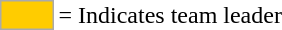<table>
<tr>
<td style="background-color:#FFCC00; border:1px solid #aaaaaa; width:2em;"></td>
<td>= Indicates team leader</td>
</tr>
</table>
